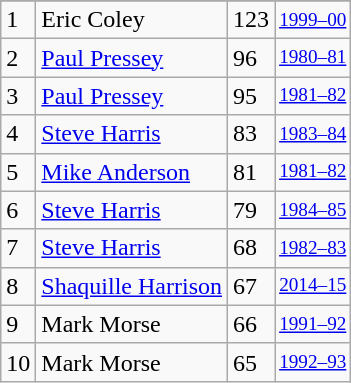<table class="wikitable">
<tr>
</tr>
<tr>
<td>1</td>
<td>Eric Coley</td>
<td>123</td>
<td style="font-size:80%;"><a href='#'>1999–00</a></td>
</tr>
<tr>
<td>2</td>
<td><a href='#'>Paul Pressey</a></td>
<td>96</td>
<td style="font-size:80%;"><a href='#'>1980–81</a></td>
</tr>
<tr>
<td>3</td>
<td><a href='#'>Paul Pressey</a></td>
<td>95</td>
<td style="font-size:80%;"><a href='#'>1981–82</a></td>
</tr>
<tr>
<td>4</td>
<td><a href='#'>Steve Harris</a></td>
<td>83</td>
<td style="font-size:80%;"><a href='#'>1983–84</a></td>
</tr>
<tr>
<td>5</td>
<td><a href='#'>Mike Anderson</a></td>
<td>81</td>
<td style="font-size:80%;"><a href='#'>1981–82</a></td>
</tr>
<tr>
<td>6</td>
<td><a href='#'>Steve Harris</a></td>
<td>79</td>
<td style="font-size:80%;"><a href='#'>1984–85</a></td>
</tr>
<tr>
<td>7</td>
<td><a href='#'>Steve Harris</a></td>
<td>68</td>
<td style="font-size:80%;"><a href='#'>1982–83</a></td>
</tr>
<tr>
<td>8</td>
<td><a href='#'>Shaquille Harrison</a></td>
<td>67</td>
<td style="font-size:80%;"><a href='#'>2014–15</a></td>
</tr>
<tr>
<td>9</td>
<td>Mark Morse</td>
<td>66</td>
<td style="font-size:80%;"><a href='#'>1991–92</a></td>
</tr>
<tr>
<td>10</td>
<td>Mark Morse</td>
<td>65</td>
<td style="font-size:80%;"><a href='#'>1992–93</a></td>
</tr>
</table>
